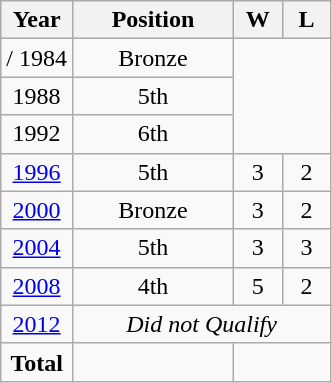<table class="wikitable" style="text-align: center;">
<tr>
<th>Year</th>
<th width="100">Position</th>
<th width="25">W</th>
<th width="25">L</th>
</tr>
<tr>
<td>/ 1984</td>
<td>Bronze</td>
</tr>
<tr>
<td> 1988</td>
<td>5th</td>
</tr>
<tr>
<td> 1992</td>
<td>6th</td>
</tr>
<tr>
<td> <a href='#'>1996</a></td>
<td>5th</td>
<td>3</td>
<td>2</td>
</tr>
<tr>
<td> <a href='#'>2000</a></td>
<td>Bronze</td>
<td>3</td>
<td>2</td>
</tr>
<tr>
<td> <a href='#'>2004</a></td>
<td>5th</td>
<td>3</td>
<td>3</td>
</tr>
<tr>
<td> <a href='#'>2008</a></td>
<td>4th</td>
<td>5</td>
<td>2</td>
</tr>
<tr>
<td> <a href='#'>2012</a></td>
<td colspan=3><em>Did not Qualify</em></td>
</tr>
<tr>
<td><strong>Total</strong></td>
<td></td>
</tr>
</table>
